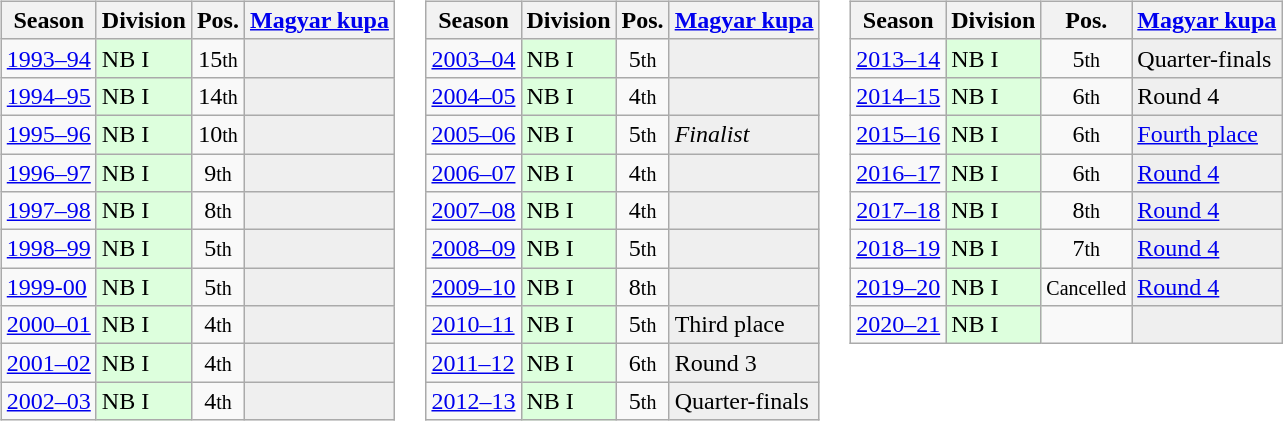<table>
<tr>
<td valign="top"><br><table class="wikitable text-align:center">
<tr>
<th>Season</th>
<th>Division</th>
<th>Pos.</th>
<th><a href='#'>Magyar kupa</a></th>
</tr>
<tr>
<td><a href='#'>1993–94</a></td>
<td bgcolor=#ddffdd>NB I</td>
<td align=center>15<small>th</small></td>
<td style="background:#efefef;"></td>
</tr>
<tr>
<td><a href='#'>1994–95</a></td>
<td bgcolor=#ddffdd>NB I</td>
<td align=center>14<small>th</small></td>
<td style="background:#efefef;"></td>
</tr>
<tr>
<td><a href='#'>1995–96</a></td>
<td bgcolor=#ddffdd>NB I</td>
<td align=center>10<small>th</small></td>
<td style="background:#efefef;"></td>
</tr>
<tr>
<td><a href='#'>1996–97</a></td>
<td bgcolor=#ddffdd>NB I</td>
<td align=center>9<small>th</small></td>
<td style="background:#efefef;"></td>
</tr>
<tr>
<td><a href='#'>1997–98</a></td>
<td bgcolor=#ddffdd>NB I</td>
<td align=center>8<small>th</small></td>
<td style="background:#efefef;"></td>
</tr>
<tr>
<td><a href='#'>1998–99</a></td>
<td bgcolor=#ddffdd>NB I</td>
<td align=center>5<small>th</small></td>
<td style="background:#efefef;"></td>
</tr>
<tr>
<td><a href='#'>1999-00</a></td>
<td bgcolor=#ddffdd>NB I</td>
<td align=center>5<small>th</small></td>
<td style="background:#efefef;"></td>
</tr>
<tr>
<td><a href='#'>2000–01</a></td>
<td bgcolor=#ddffdd>NB I</td>
<td align=center>4<small>th</small></td>
<td style="background:#efefef;"></td>
</tr>
<tr>
<td><a href='#'>2001–02</a></td>
<td bgcolor=#ddffdd>NB I</td>
<td align=center>4<small>th</small></td>
<td style="background:#efefef;"></td>
</tr>
<tr>
<td><a href='#'>2002–03</a></td>
<td bgcolor=#ddffdd>NB I</td>
<td align=center>4<small>th</small></td>
<td style="background:#efefef;"></td>
</tr>
</table>
</td>
<td valign="top"><br><table class="wikitable text-align:center">
<tr>
<th>Season</th>
<th>Division</th>
<th>Pos.</th>
<th><a href='#'>Magyar kupa</a></th>
</tr>
<tr>
<td><a href='#'>2003–04</a></td>
<td bgcolor=#ddffdd>NB I</td>
<td align=center>5<small>th</small></td>
<td style="background:#efefef;"></td>
</tr>
<tr>
<td><a href='#'>2004–05</a></td>
<td bgcolor=#ddffdd>NB I</td>
<td align=center>4<small>th</small></td>
<td style="background:#efefef;"></td>
</tr>
<tr>
<td><a href='#'>2005–06</a></td>
<td bgcolor=#ddffdd>NB I</td>
<td align=center>5<small>th</small></td>
<td style="background:#efefef;"> <em>Finalist</em></td>
</tr>
<tr>
<td><a href='#'>2006–07</a></td>
<td bgcolor=#ddffdd>NB I</td>
<td align=center>4<small>th</small></td>
<td style="background:#efefef;"></td>
</tr>
<tr>
<td><a href='#'>2007–08</a></td>
<td bgcolor=#ddffdd>NB I</td>
<td align=center>4<small>th</small></td>
<td style="background:#efefef;"></td>
</tr>
<tr>
<td><a href='#'>2008–09</a></td>
<td bgcolor=#ddffdd>NB I</td>
<td align=center>5<small>th</small></td>
<td style="background:#efefef;"></td>
</tr>
<tr>
<td><a href='#'>2009–10</a></td>
<td bgcolor=#ddffdd>NB I</td>
<td align=center>8<small>th</small></td>
<td style="background:#efefef;"></td>
</tr>
<tr>
<td><a href='#'>2010–11</a></td>
<td bgcolor=#ddffdd>NB I</td>
<td align=center>5<small>th</small></td>
<td style="background:#efefef;"> Third place</td>
</tr>
<tr>
<td><a href='#'>2011–12</a></td>
<td bgcolor=#ddffdd>NB I</td>
<td align=center>6<small>th</small></td>
<td style="background:#efefef;">Round 3</td>
</tr>
<tr>
<td><a href='#'>2012–13</a></td>
<td bgcolor=#ddffdd>NB I</td>
<td align=center>5<small>th</small></td>
<td style="background:#efefef;">Quarter-finals</td>
</tr>
</table>
</td>
<td valign="top"><br><table class="wikitable text-align:center">
<tr>
<th>Season</th>
<th>Division</th>
<th>Pos.</th>
<th><a href='#'>Magyar kupa</a></th>
</tr>
<tr>
<td><a href='#'>2013–14</a></td>
<td bgcolor=#ddffdd>NB I</td>
<td align=center>5<small>th</small></td>
<td style="background:#efefef;">Quarter-finals</td>
</tr>
<tr>
<td><a href='#'>2014–15</a></td>
<td bgcolor=#ddffdd>NB I</td>
<td align=center>6<small>th</small></td>
<td style="background:#efefef;">Round 4</td>
</tr>
<tr>
<td><a href='#'>2015–16</a></td>
<td bgcolor=#ddffdd>NB I</td>
<td align=center>6<small>th</small></td>
<td style="background:#efefef;"><a href='#'>Fourth place</a></td>
</tr>
<tr>
<td><a href='#'>2016–17</a></td>
<td bgcolor=#ddffdd>NB I</td>
<td align=center>6<small>th</small></td>
<td style="background:#efefef;"><a href='#'>Round 4</a></td>
</tr>
<tr>
<td><a href='#'>2017–18</a></td>
<td bgcolor=#ddffdd>NB I</td>
<td align=center>8<small>th</small></td>
<td style="background:#efefef;"><a href='#'>Round 4</a></td>
</tr>
<tr>
<td><a href='#'>2018–19</a></td>
<td bgcolor=#ddffdd>NB I</td>
<td align=center>7<small>th</small></td>
<td style="background:#efefef;"><a href='#'>Round 4</a></td>
</tr>
<tr>
<td><a href='#'>2019–20</a></td>
<td bgcolor=#ddffdd>NB I</td>
<td align=center><small>Cancelled</small></td>
<td style="background:#efefef;"><a href='#'>Round 4</a></td>
</tr>
<tr>
<td><a href='#'>2020–21</a></td>
<td bgcolor=#ddffdd>NB I</td>
<td align=center></td>
<td style="background:#efefef;"></td>
</tr>
</table>
</td>
</tr>
</table>
